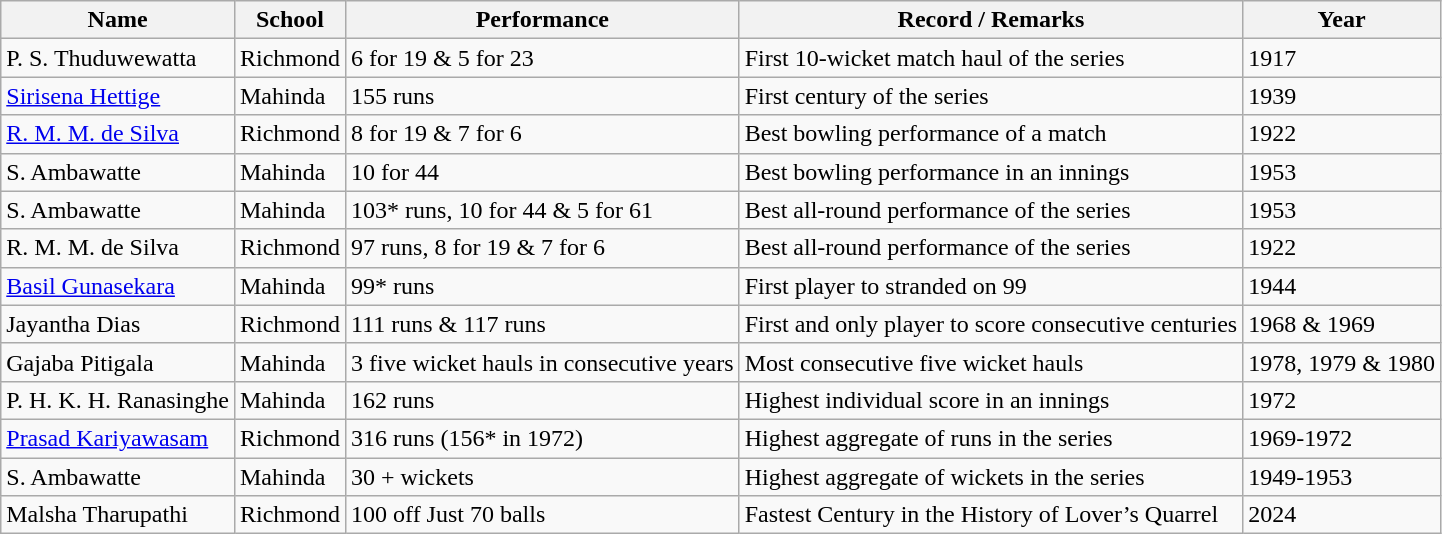<table class="wikitable sortable">
<tr>
<th>Name</th>
<th>School</th>
<th>Performance</th>
<th>Record / Remarks</th>
<th>Year</th>
</tr>
<tr>
<td>P. S. Thuduwewatta</td>
<td>Richmond</td>
<td>6 for 19 & 5 for 23</td>
<td>First 10-wicket match haul of the series</td>
<td>1917</td>
</tr>
<tr>
<td><a href='#'>Sirisena Hettige</a></td>
<td>Mahinda</td>
<td>155 runs</td>
<td>First century of the series</td>
<td>1939</td>
</tr>
<tr>
<td><a href='#'>R. M. M. de Silva</a></td>
<td>Richmond</td>
<td>8 for 19 & 7 for 6</td>
<td>Best bowling performance of a match</td>
<td>1922</td>
</tr>
<tr>
<td>S. Ambawatte</td>
<td>Mahinda</td>
<td>10 for 44</td>
<td>Best bowling performance in an innings</td>
<td>1953</td>
</tr>
<tr>
<td>S. Ambawatte</td>
<td>Mahinda</td>
<td>103* runs, 10 for 44 & 5 for 61</td>
<td>Best all-round performance of the series</td>
<td>1953</td>
</tr>
<tr>
<td>R. M. M. de Silva</td>
<td>Richmond</td>
<td>97 runs, 8 for 19 & 7 for 6</td>
<td>Best all-round performance of the series</td>
<td>1922</td>
</tr>
<tr>
<td><a href='#'>Basil Gunasekara</a></td>
<td>Mahinda</td>
<td>99* runs</td>
<td>First player to stranded on 99</td>
<td>1944</td>
</tr>
<tr>
<td>Jayantha Dias</td>
<td>Richmond</td>
<td>111 runs & 117 runs</td>
<td>First and only player to score consecutive centuries</td>
<td>1968 & 1969</td>
</tr>
<tr>
<td>Gajaba Pitigala</td>
<td>Mahinda</td>
<td>3 five wicket hauls in consecutive years</td>
<td>Most consecutive five wicket hauls</td>
<td>1978, 1979 & 1980</td>
</tr>
<tr>
<td>P. H. K. H. Ranasinghe</td>
<td>Mahinda</td>
<td>162 runs</td>
<td>Highest individual score in an innings</td>
<td>1972</td>
</tr>
<tr>
<td><a href='#'>Prasad Kariyawasam</a></td>
<td>Richmond</td>
<td>316 runs (156* in 1972)</td>
<td>Highest aggregate of runs in the series</td>
<td>1969-1972</td>
</tr>
<tr>
<td>S. Ambawatte</td>
<td>Mahinda</td>
<td>30 + wickets</td>
<td>Highest aggregate of wickets in the series</td>
<td>1949-1953</td>
</tr>
<tr>
<td>Malsha Tharupathi</td>
<td>Richmond</td>
<td>100 off Just 70 balls</td>
<td>Fastest Century in the History of Lover’s Quarrel</td>
<td>2024</td>
</tr>
</table>
